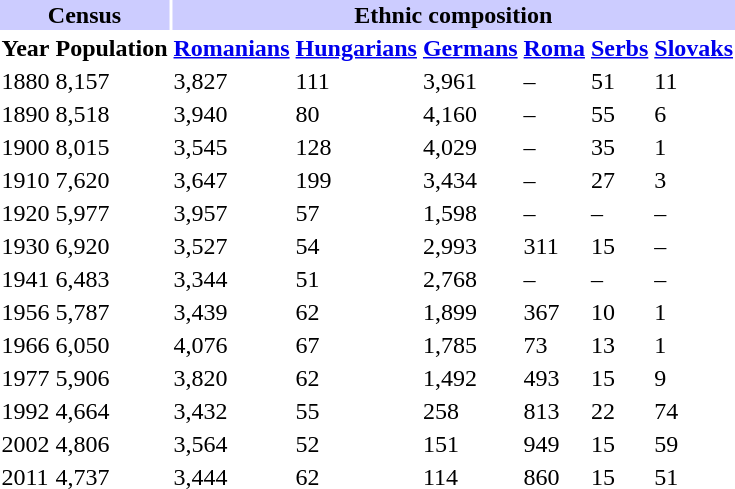<table class="toccolours">
<tr>
<th align="center" colspan="2" style="background:#ccccff;">Census</th>
<th align="center" colspan="6" style="background:#ccccff;">Ethnic composition</th>
</tr>
<tr>
<th>Year</th>
<th>Population</th>
<th><a href='#'>Romanians</a></th>
<th><a href='#'>Hungarians</a></th>
<th><a href='#'>Germans</a></th>
<th><a href='#'>Roma</a></th>
<th><a href='#'>Serbs</a></th>
<th><a href='#'>Slovaks</a></th>
</tr>
<tr>
<td>1880</td>
<td>8,157</td>
<td>3,827</td>
<td>111</td>
<td>3,961</td>
<td>–</td>
<td>51</td>
<td>11</td>
</tr>
<tr>
<td>1890</td>
<td>8,518</td>
<td>3,940</td>
<td>80</td>
<td>4,160</td>
<td>–</td>
<td>55</td>
<td>6</td>
</tr>
<tr>
<td>1900</td>
<td>8,015</td>
<td>3,545</td>
<td>128</td>
<td>4,029</td>
<td>–</td>
<td>35</td>
<td>1</td>
</tr>
<tr>
<td>1910</td>
<td>7,620</td>
<td>3,647</td>
<td>199</td>
<td>3,434</td>
<td>–</td>
<td>27</td>
<td>3</td>
</tr>
<tr>
<td>1920</td>
<td>5,977</td>
<td>3,957</td>
<td>57</td>
<td>1,598</td>
<td>–</td>
<td>–</td>
<td>–</td>
</tr>
<tr>
<td>1930</td>
<td>6,920</td>
<td>3,527</td>
<td>54</td>
<td>2,993</td>
<td>311</td>
<td>15</td>
<td>–</td>
</tr>
<tr>
<td>1941</td>
<td>6,483</td>
<td>3,344</td>
<td>51</td>
<td>2,768</td>
<td>–</td>
<td>–</td>
<td>–</td>
</tr>
<tr>
<td>1956</td>
<td>5,787</td>
<td>3,439</td>
<td>62</td>
<td>1,899</td>
<td>367</td>
<td>10</td>
<td>1</td>
</tr>
<tr>
<td>1966</td>
<td>6,050</td>
<td>4,076</td>
<td>67</td>
<td>1,785</td>
<td>73</td>
<td>13</td>
<td>1</td>
</tr>
<tr>
<td>1977</td>
<td>5,906</td>
<td>3,820</td>
<td>62</td>
<td>1,492</td>
<td>493</td>
<td>15</td>
<td>9</td>
</tr>
<tr>
<td>1992</td>
<td>4,664</td>
<td>3,432</td>
<td>55</td>
<td>258</td>
<td>813</td>
<td>22</td>
<td>74</td>
</tr>
<tr>
<td>2002</td>
<td>4,806</td>
<td>3,564</td>
<td>52</td>
<td>151</td>
<td>949</td>
<td>15</td>
<td>59</td>
</tr>
<tr>
<td>2011</td>
<td>4,737</td>
<td>3,444</td>
<td>62</td>
<td>114</td>
<td>860</td>
<td>15</td>
<td>51</td>
</tr>
</table>
